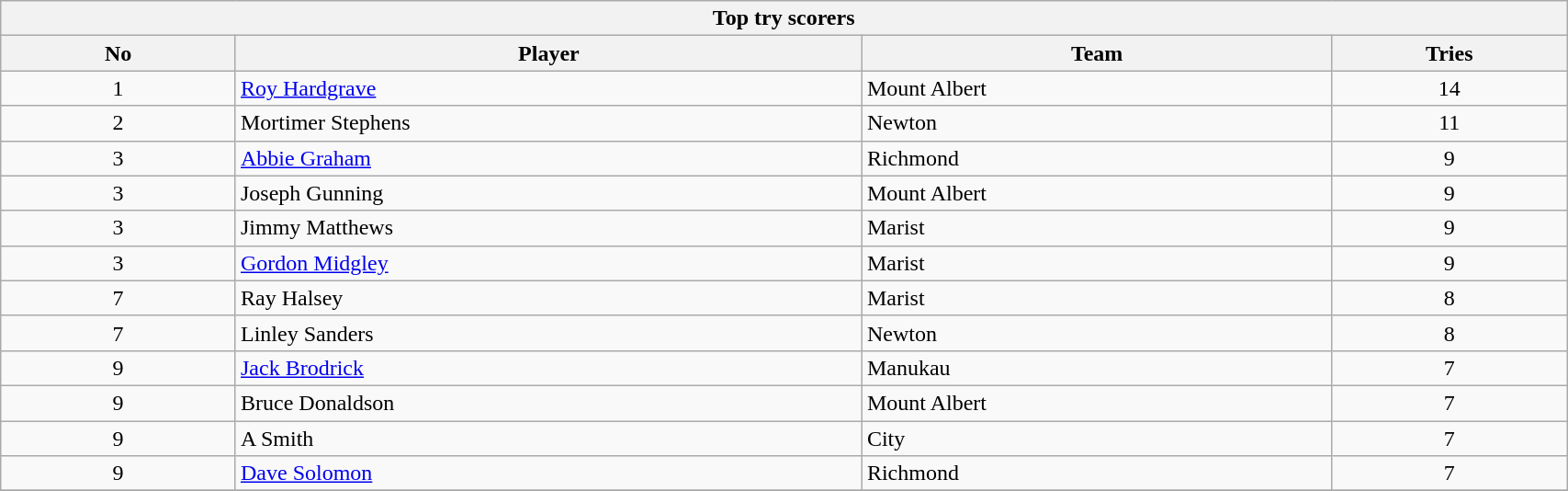<table class="wikitable collapsible sortable" style="text-align:left; font-size:100%; width:90%;">
<tr>
<th colspan="100%">Top try scorers</th>
</tr>
<tr>
<th style="width:15%;">No</th>
<th style="width:40%;">Player</th>
<th style="width:30%;">Team</th>
<th style="width:15%;">Tries<br></th>
</tr>
<tr>
<td style="text-align:center;">1</td>
<td><a href='#'>Roy Hardgrave</a></td>
<td>Mount Albert</td>
<td style="text-align:center;">14</td>
</tr>
<tr>
<td style="text-align:center;">2</td>
<td>Mortimer Stephens</td>
<td>Newton</td>
<td style="text-align:center;">11</td>
</tr>
<tr>
<td style="text-align:center;">3</td>
<td><a href='#'>Abbie Graham</a></td>
<td>Richmond</td>
<td style="text-align:center;">9</td>
</tr>
<tr>
<td style="text-align:center;">3</td>
<td>Joseph Gunning</td>
<td>Mount Albert</td>
<td style="text-align:center;">9</td>
</tr>
<tr>
<td style="text-align:center;">3</td>
<td>Jimmy Matthews</td>
<td>Marist</td>
<td style="text-align:center;">9</td>
</tr>
<tr>
<td style="text-align:center;">3</td>
<td><a href='#'>Gordon Midgley</a></td>
<td>Marist</td>
<td style="text-align:center;">9</td>
</tr>
<tr>
<td style="text-align:center;">7</td>
<td>Ray Halsey</td>
<td>Marist</td>
<td style="text-align:center;">8</td>
</tr>
<tr>
<td style="text-align:center;">7</td>
<td>Linley Sanders</td>
<td>Newton</td>
<td style="text-align:center;">8</td>
</tr>
<tr>
<td style="text-align:center;">9</td>
<td><a href='#'>Jack Brodrick</a></td>
<td>Manukau</td>
<td style="text-align:center;">7</td>
</tr>
<tr>
<td style="text-align:center;">9</td>
<td>Bruce Donaldson</td>
<td>Mount Albert</td>
<td style="text-align:center;">7</td>
</tr>
<tr>
<td style="text-align:center;">9</td>
<td>A Smith</td>
<td>City</td>
<td style="text-align:center;">7</td>
</tr>
<tr>
<td style="text-align:center;">9</td>
<td><a href='#'>Dave Solomon</a></td>
<td>Richmond</td>
<td style="text-align:center;">7</td>
</tr>
<tr>
</tr>
</table>
